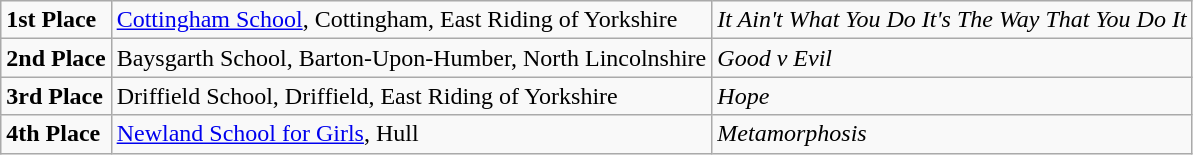<table class="wikitable">
<tr>
<td><strong>1st Place</strong></td>
<td><a href='#'>Cottingham School</a>, Cottingham, East Riding of Yorkshire</td>
<td><em>It Ain't What You Do It's The Way That You Do It</em></td>
</tr>
<tr>
<td><strong>2nd Place</strong></td>
<td>Baysgarth School, Barton-Upon-Humber, North Lincolnshire</td>
<td><em>Good v Evil</em></td>
</tr>
<tr>
<td><strong>3rd Place</strong></td>
<td>Driffield School, Driffield, East Riding of Yorkshire</td>
<td><em>Hope</em></td>
</tr>
<tr>
<td><strong>4th Place</strong></td>
<td><a href='#'>Newland School for Girls</a>, Hull</td>
<td><em>Metamorphosis</em></td>
</tr>
</table>
